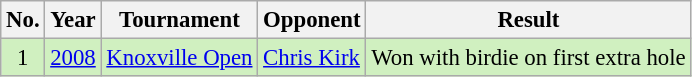<table class="wikitable" style="font-size:95%;">
<tr>
<th>No.</th>
<th>Year</th>
<th>Tournament</th>
<th>Opponent</th>
<th>Result</th>
</tr>
<tr style="background:#D0F0C0;">
<td align=center>1</td>
<td><a href='#'>2008</a></td>
<td><a href='#'>Knoxville Open</a></td>
<td> <a href='#'>Chris Kirk</a></td>
<td>Won with birdie on first extra hole</td>
</tr>
</table>
